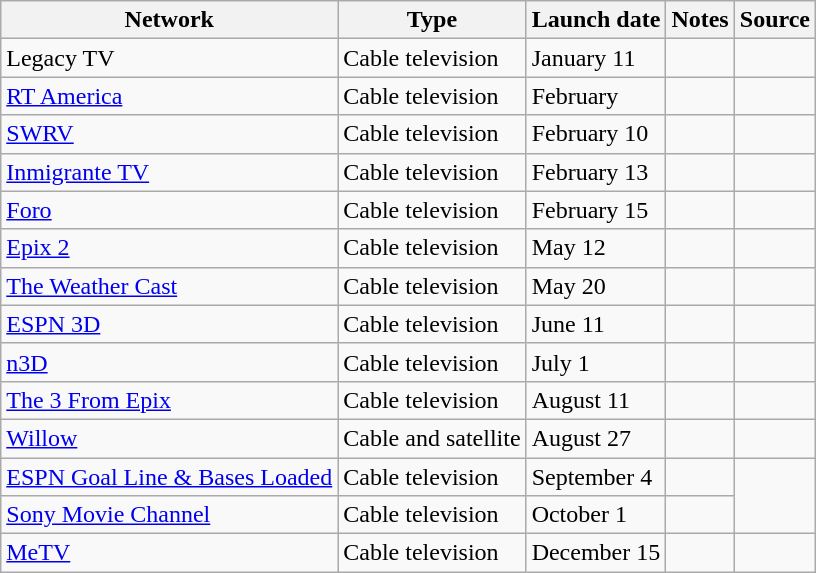<table class="wikitable sortable">
<tr>
<th>Network</th>
<th>Type</th>
<th>Launch date</th>
<th>Notes</th>
<th>Source</th>
</tr>
<tr>
<td>Legacy TV</td>
<td>Cable television</td>
<td>January 11</td>
<td></td>
<td></td>
</tr>
<tr>
<td><a href='#'>RT America</a></td>
<td>Cable television</td>
<td>February</td>
<td></td>
<td></td>
</tr>
<tr>
<td><a href='#'>SWRV</a></td>
<td>Cable television</td>
<td>February 10</td>
<td></td>
<td></td>
</tr>
<tr>
<td><a href='#'>Inmigrante TV</a></td>
<td>Cable television</td>
<td>February 13</td>
<td></td>
<td></td>
</tr>
<tr>
<td><a href='#'>Foro</a></td>
<td>Cable television</td>
<td>February 15</td>
<td></td>
<td></td>
</tr>
<tr>
<td><a href='#'>Epix 2</a></td>
<td>Cable television</td>
<td>May 12</td>
<td></td>
<td></td>
</tr>
<tr>
<td><a href='#'>The Weather Cast</a></td>
<td>Cable television</td>
<td>May 20</td>
<td></td>
<td></td>
</tr>
<tr>
<td><a href='#'>ESPN 3D</a></td>
<td>Cable television</td>
<td>June 11</td>
<td></td>
<td></td>
</tr>
<tr>
<td><a href='#'>n3D</a></td>
<td>Cable television</td>
<td>July 1</td>
<td></td>
<td></td>
</tr>
<tr>
<td><a href='#'>The 3 From Epix</a></td>
<td>Cable television</td>
<td>August 11</td>
<td></td>
<td></td>
</tr>
<tr>
<td><a href='#'>Willow</a></td>
<td>Cable and satellite</td>
<td>August 27</td>
<td></td>
<td></td>
</tr>
<tr>
<td><a href='#'>ESPN Goal Line & Bases Loaded</a></td>
<td>Cable television</td>
<td>September 4</td>
<td></td>
</tr>
<tr>
<td><a href='#'>Sony Movie Channel</a></td>
<td>Cable television</td>
<td>October 1</td>
<td></td>
</tr>
<tr>
<td><a href='#'>MeTV</a></td>
<td>Cable television</td>
<td>December 15</td>
<td></td>
<td></td>
</tr>
</table>
